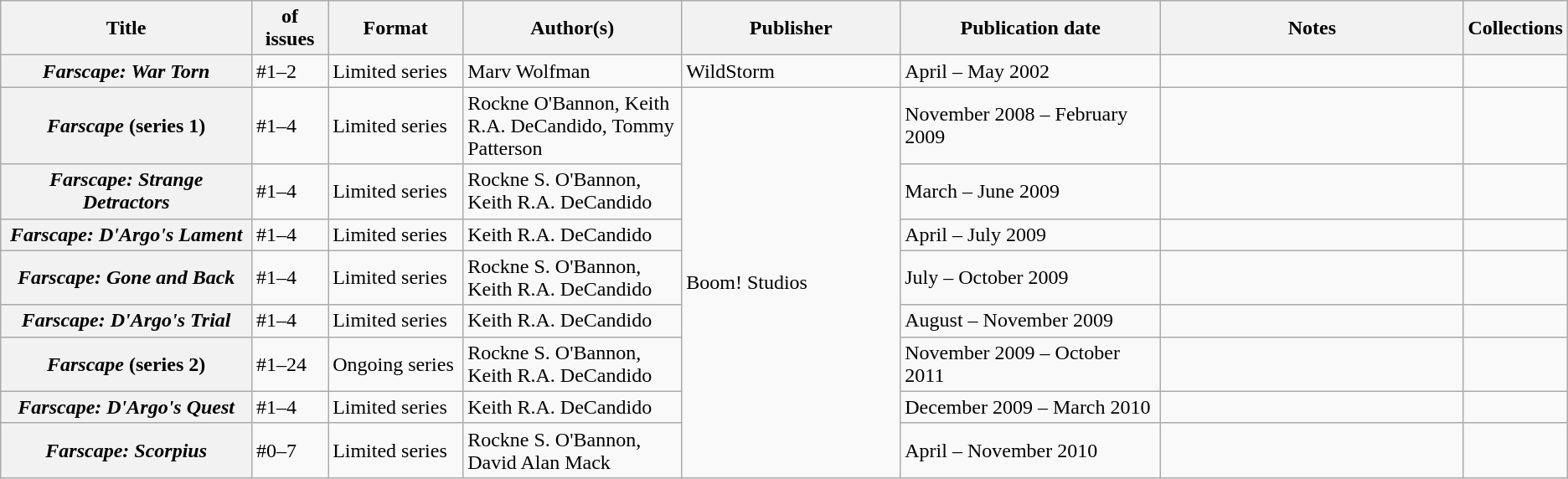<table class="wikitable">
<tr>
<th>Title</th>
<th style="width:40pt"> of issues</th>
<th style="width:75pt">Format</th>
<th style="width:125pt">Author(s)</th>
<th style="width:125pt">Publisher</th>
<th style="width:150pt">Publication date</th>
<th style="width:175pt">Notes</th>
<th>Collections</th>
</tr>
<tr>
<th><em>Farscape: War Torn</em></th>
<td>#1–2</td>
<td>Limited series</td>
<td>Marv Wolfman</td>
<td>WildStorm</td>
<td>April – May 2002</td>
<td></td>
<td></td>
</tr>
<tr>
<th><em>Farscape</em> (series 1)</th>
<td>#1–4</td>
<td>Limited series</td>
<td>Rockne O'Bannon, Keith R.A. DeCandido, Tommy Patterson</td>
<td rowspan="8">Boom! Studios</td>
<td>November 2008 – February 2009</td>
<td></td>
<td></td>
</tr>
<tr>
<th><em>Farscape: Strange Detractors</em></th>
<td>#1–4</td>
<td>Limited series</td>
<td>Rockne S. O'Bannon, Keith R.A. DeCandido</td>
<td>March – June 2009</td>
<td></td>
<td></td>
</tr>
<tr>
<th><em>Farscape: D'Argo's Lament</em></th>
<td>#1–4</td>
<td>Limited series</td>
<td>Keith R.A. DeCandido</td>
<td>April – July 2009</td>
<td></td>
<td></td>
</tr>
<tr>
<th><em>Farscape: Gone and Back</em></th>
<td>#1–4</td>
<td>Limited series</td>
<td>Rockne S. O'Bannon, Keith R.A. DeCandido</td>
<td>July – October 2009</td>
<td></td>
<td></td>
</tr>
<tr>
<th><em>Farscape: D'Argo's Trial</em></th>
<td>#1–4</td>
<td>Limited series</td>
<td>Keith R.A. DeCandido</td>
<td>August – November 2009</td>
<td></td>
<td></td>
</tr>
<tr>
<th><em>Farscape</em> (series 2)</th>
<td>#1–24</td>
<td>Ongoing series</td>
<td>Rockne S. O'Bannon, Keith R.A. DeCandido</td>
<td>November 2009 – October 2011</td>
<td></td>
<td></td>
</tr>
<tr>
<th><em>Farscape: D'Argo's Quest</em></th>
<td>#1–4</td>
<td>Limited series</td>
<td>Keith R.A. DeCandido</td>
<td>December 2009 – March 2010</td>
<td></td>
<td></td>
</tr>
<tr>
<th><em>Farscape: Scorpius</em></th>
<td>#0–7</td>
<td>Limited series</td>
<td>Rockne S. O'Bannon, David Alan Mack</td>
<td>April – November 2010</td>
<td></td>
<td></td>
</tr>
</table>
